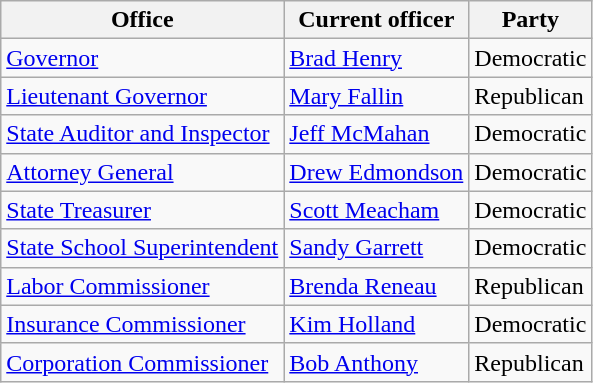<table class=wikitable>
<tr>
<th>Office</th>
<th>Current officer</th>
<th>Party</th>
</tr>
<tr>
<td><a href='#'>Governor</a></td>
<td><a href='#'>Brad Henry</a></td>
<td>Democratic</td>
</tr>
<tr>
<td><a href='#'>Lieutenant Governor</a></td>
<td><a href='#'>Mary Fallin</a></td>
<td>Republican</td>
</tr>
<tr>
<td><a href='#'>State Auditor and Inspector</a></td>
<td><a href='#'>Jeff McMahan</a></td>
<td>Democratic</td>
</tr>
<tr>
<td><a href='#'>Attorney General</a></td>
<td><a href='#'>Drew Edmondson</a></td>
<td>Democratic</td>
</tr>
<tr>
<td><a href='#'>State Treasurer</a></td>
<td><a href='#'>Scott Meacham</a></td>
<td>Democratic</td>
</tr>
<tr>
<td><a href='#'>State School Superintendent</a></td>
<td><a href='#'>Sandy Garrett</a></td>
<td>Democratic</td>
</tr>
<tr>
<td><a href='#'>Labor Commissioner</a></td>
<td><a href='#'>Brenda Reneau</a></td>
<td>Republican</td>
</tr>
<tr>
<td><a href='#'>Insurance Commissioner</a></td>
<td><a href='#'>Kim Holland</a></td>
<td>Democratic</td>
</tr>
<tr>
<td><a href='#'>Corporation Commissioner</a></td>
<td><a href='#'>Bob Anthony</a></td>
<td>Republican</td>
</tr>
</table>
